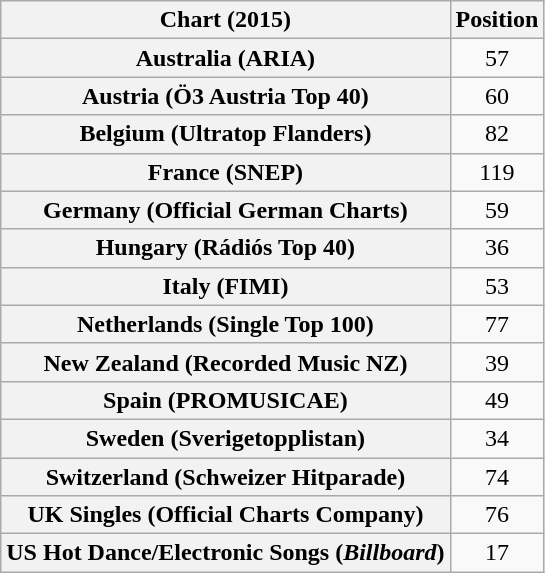<table class="wikitable sortable plainrowheaders" style="text-align:center">
<tr>
<th scope="col">Chart (2015)</th>
<th scope="col">Position</th>
</tr>
<tr>
<th scope="row">Australia (ARIA)</th>
<td>57</td>
</tr>
<tr>
<th scope="row">Austria (Ö3 Austria Top 40)</th>
<td>60</td>
</tr>
<tr>
<th scope="row">Belgium (Ultratop Flanders)</th>
<td>82</td>
</tr>
<tr>
<th scope="row">France (SNEP)</th>
<td>119</td>
</tr>
<tr>
<th scope="row">Germany (Official German Charts)</th>
<td style="text-align:center;">59</td>
</tr>
<tr>
<th scope="row">Hungary (Rádiós Top 40)</th>
<td>36</td>
</tr>
<tr>
<th scope="row">Italy (FIMI)</th>
<td>53</td>
</tr>
<tr>
<th scope="row">Netherlands (Single Top 100)</th>
<td>77</td>
</tr>
<tr>
<th scope="row">New Zealand (Recorded Music NZ)</th>
<td>39</td>
</tr>
<tr>
<th scope="row">Spain (PROMUSICAE)</th>
<td>49</td>
</tr>
<tr>
<th scope="row">Sweden (Sverigetopplistan)</th>
<td>34</td>
</tr>
<tr>
<th scope="row">Switzerland (Schweizer Hitparade)</th>
<td>74</td>
</tr>
<tr>
<th scope="row">UK Singles (Official Charts Company)</th>
<td>76</td>
</tr>
<tr>
<th scope="row">US Hot Dance/Electronic Songs (<em>Billboard</em>)</th>
<td>17</td>
</tr>
</table>
